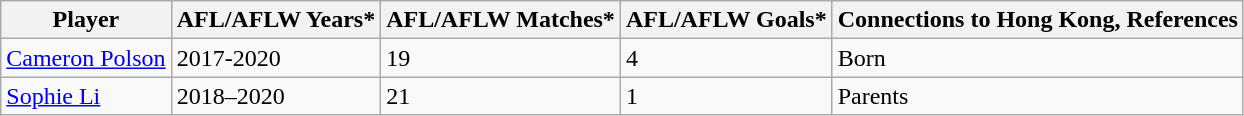<table class="wikitable sortable">
<tr>
<th>Player</th>
<th>AFL/AFLW Years*</th>
<th>AFL/AFLW Matches*</th>
<th>AFL/AFLW Goals*</th>
<th>Connections to Hong Kong, References</th>
</tr>
<tr>
<td><a href='#'>Cameron Polson</a></td>
<td>2017-2020</td>
<td>19</td>
<td>4</td>
<td>Born</td>
</tr>
<tr>
<td><a href='#'>Sophie Li</a></td>
<td>2018–2020</td>
<td>21</td>
<td>1</td>
<td>Parents</td>
</tr>
</table>
